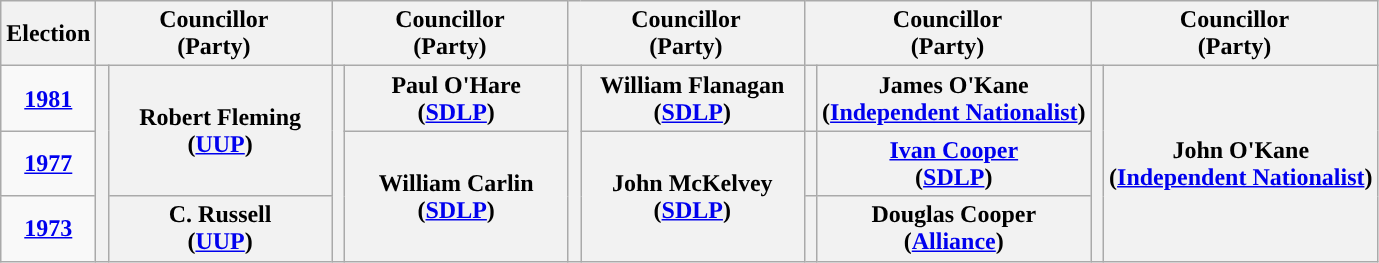<table class="wikitable" style="text-align:center">
<tr>
<th scope="col" width="50">Election</th>
<th scope="col" width="150" colspan = "2">Councillor<br> (Party)</th>
<th scope="col" width="150" colspan = "2">Councillor<br> (Party)</th>
<th scope="col" width="150" colspan = "2">Councillor<br> (Party)</th>
<th scope="col" width="150" colspan = "2">Councillor<br> (Party)</th>
<th scope="col" width="150" colspan = "2">Councillor<br> (Party)</th>
</tr>
<tr>
<td><strong><a href='#'>1981</a></strong></td>
<th rowspan="3" width="1" style="background-color: "></th>
<th rowspan = "2">Robert Fleming <br> (<a href='#'>UUP</a>)</th>
<th rowspan="3" width="1" style="background-color: "></th>
<th rowspan = "1">Paul O'Hare <br> (<a href='#'>SDLP</a>)</th>
<th rowspan="3" width="1" style="background-color: "></th>
<th rowspan = "1">William Flanagan <br> (<a href='#'>SDLP</a>)</th>
<th rowspan="1" width="1" style="background-color: "></th>
<th rowspan = "1">James O'Kane <br> (<a href='#'>Independent Nationalist</a>)</th>
<th rowspan="3" width="1" style="background-color: "></th>
<th rowspan = "3">John O'Kane <br> (<a href='#'>Independent Nationalist</a>)</th>
</tr>
<tr>
<td><strong><a href='#'>1977</a></strong></td>
<th rowspan = "2">William Carlin <br> (<a href='#'>SDLP</a>)</th>
<th rowspan = "2">John McKelvey <br> (<a href='#'>SDLP</a>)</th>
<th rowspan="1" width="1" style="background-color: "></th>
<th rowspan = "1"><a href='#'>Ivan Cooper</a> <br> (<a href='#'>SDLP</a>)</th>
</tr>
<tr>
<td><strong><a href='#'>1973</a></strong></td>
<th rowspan = "1">C. Russell <br> (<a href='#'>UUP</a>)</th>
<th rowspan="1" width="1" style="background-color: "></th>
<th rowspan = "1">Douglas Cooper <br> (<a href='#'>Alliance</a>)</th>
</tr>
</table>
